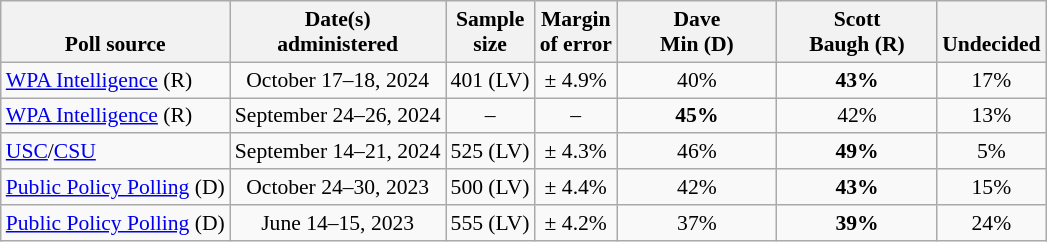<table class="wikitable" style="font-size:90%;text-align:center;">
<tr valign=bottom>
<th>Poll source</th>
<th>Date(s)<br>administered</th>
<th>Sample<br>size</th>
<th>Margin<br>of error</th>
<th style="width:100px;">Dave<br>Min (D)</th>
<th style="width:100px;">Scott<br>Baugh (R)</th>
<th>Undecided</th>
</tr>
<tr>
<td style="text-align:left;"><a href='#'>WPA Intelligence</a> (R)</td>
<td>October 17–18, 2024</td>
<td>401 (LV)</td>
<td>± 4.9%</td>
<td>40%</td>
<td><strong>43%</strong></td>
<td>17%</td>
</tr>
<tr>
<td style="text-align:left;"><a href='#'>WPA Intelligence</a> (R)</td>
<td>September 24–26, 2024</td>
<td>–</td>
<td>–</td>
<td><strong>45%</strong></td>
<td>42%</td>
<td>13%</td>
</tr>
<tr>
<td style="text-align:left;"><a href='#'>USC</a>/<a href='#'>CSU</a></td>
<td>September 14–21, 2024</td>
<td>525 (LV)</td>
<td>± 4.3%</td>
<td>46%</td>
<td><strong>49%</strong></td>
<td>5%</td>
</tr>
<tr>
<td style="text-align:left;"><a href='#'>Public Policy Polling</a> (D)</td>
<td>October 24–30, 2023</td>
<td>500 (LV)</td>
<td>± 4.4%</td>
<td>42%</td>
<td><strong>43%</strong></td>
<td>15%</td>
</tr>
<tr>
<td style="text-align:left;"><a href='#'>Public Policy Polling</a> (D)</td>
<td>June 14–15, 2023</td>
<td>555 (LV)</td>
<td>± 4.2%</td>
<td>37%</td>
<td><strong>39%</strong></td>
<td>24%</td>
</tr>
</table>
